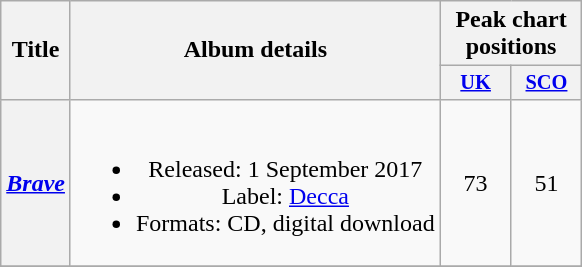<table class="wikitable plainrowheaders" style="text-align:center;">
<tr>
<th scope="col" rowspan="2">Title</th>
<th scope="col" rowspan="2">Album details</th>
<th scope="col" colspan="3">Peak chart positions</th>
</tr>
<tr>
<th scope="col" style="width:3em;font-size:85%;"><a href='#'>UK</a><br></th>
<th scope="col" style="width:3em;font-size:85%;"><a href='#'>SCO</a><br></th>
</tr>
<tr>
<th scope="row"><em><a href='#'>Brave</a></em></th>
<td><br><ul><li>Released: 1 September 2017</li><li>Label: <a href='#'>Decca</a></li><li>Formats: CD, digital download</li></ul></td>
<td>73</td>
<td>51</td>
</tr>
<tr>
</tr>
</table>
